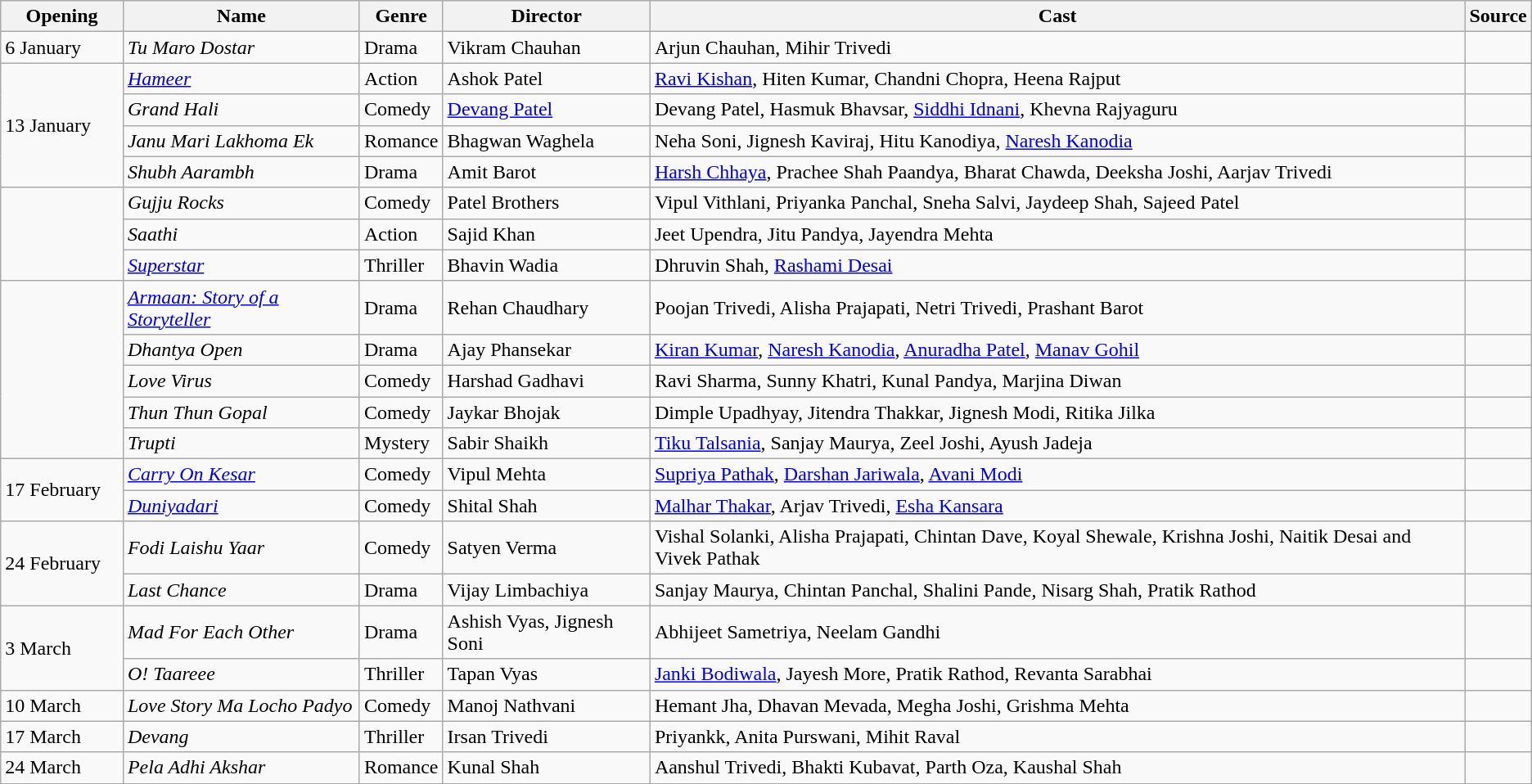<table class="wikitable sortable">
<tr>
<th style="width:8%;">Opening</th>
<th>Name</th>
<th>Genre</th>
<th>Director</th>
<th>Cast</th>
<th style="width:2%;">Source</th>
</tr>
<tr>
<td>6 January</td>
<td><em>Tu Maro Dostar</em></td>
<td>Drama</td>
<td>Vikram Chauhan</td>
<td>Arjun Chauhan, Mihir Trivedi</td>
<td></td>
</tr>
<tr>
<td rowspan=4>13 January</td>
<td><em><a href='#'>Hameer</a></em></td>
<td>Action</td>
<td>Ashok Patel</td>
<td><a href='#'>Ravi Kishan</a>, Hiten Kumar, Chandni Chopra, Heena Rajput</td>
<td></td>
</tr>
<tr>
<td><em>Grand Hali</em></td>
<td>Comedy</td>
<td><a href='#'>Devang Patel</a></td>
<td>Devang Patel, Hasmuk Bhavsar, <a href='#'>Siddhi Idnani</a>, Khevna Rajyaguru</td>
<td></td>
</tr>
<tr>
<td><em>Janu Mari Lakhoma Ek</em></td>
<td>Romance</td>
<td>Bhagwan Waghela</td>
<td>Neha Soni, Jignesh Kaviraj, Hitu Kanodiya, <a href='#'>Naresh Kanodia</a></td>
<td></td>
</tr>
<tr>
<td><em>Shubh Aarambh</em></td>
<td>Drama</td>
<td>Amit Barot</td>
<td><a href='#'>Harsh Chhaya</a>, Prachee Shah Paandya, Bharat Chawda, Deeksha Joshi, Aarjav Trivedi</td>
<td></td>
</tr>
<tr>
<td rowspan=3></td>
<td><em>Gujju Rocks</em></td>
<td>Comedy</td>
<td>Patel Brothers</td>
<td>Vipul Vithlani, Priyanka Panchal, Sneha Salvi, Jaydeep Shah, Sajeed Patel</td>
<td></td>
</tr>
<tr>
<td><em>Saathi</em></td>
<td>Action</td>
<td>Sajid Khan</td>
<td>Jeet Upendra, Jitu Pandya, Jayendra Mehta</td>
<td></td>
</tr>
<tr>
<td><em><a href='#'>Superstar</a></em></td>
<td>Thriller</td>
<td>Bhavin Wadia</td>
<td>Dhruvin Shah, <a href='#'>Rashami Desai</a></td>
<td></td>
</tr>
<tr>
<td rowspan=5></td>
<td><em><a href='#'>Armaan: Story of a Storyteller</a></em></td>
<td>Drama</td>
<td>Rehan Chaudhary</td>
<td>Poojan Trivedi, Alisha Prajapati, Netri Trivedi, Prashant Barot</td>
<td></td>
</tr>
<tr>
<td><em>Dhantya Open</em></td>
<td>Drama</td>
<td>Ajay Phansekar</td>
<td><a href='#'>Kiran Kumar</a>, <a href='#'>Naresh Kanodia</a>, <a href='#'>Anuradha Patel</a>, <a href='#'>Manav Gohil</a></td>
<td></td>
</tr>
<tr>
<td><em>Love Virus</em></td>
<td>Comedy</td>
<td>Harshad Gadhavi</td>
<td>Ravi Sharma, Sunny Khatri, Kunal Pandya, Marjina Diwan</td>
<td></td>
</tr>
<tr>
<td><em>Thun Thun Gopal</em></td>
<td>Comedy</td>
<td>Jaykar Bhojak</td>
<td>Dimple Upadhyay, Jitendra Thakkar, Jignesh Modi, Ritika Jilka</td>
<td></td>
</tr>
<tr>
<td><em>Trupti</em></td>
<td>Mystery</td>
<td>Sabir Shaikh</td>
<td><a href='#'>Tiku Talsania</a>, Sanjay Maurya, Zeel Joshi, Ayush Jadeja</td>
<td></td>
</tr>
<tr>
<td rowspan=2>17 February</td>
<td><em><a href='#'>Carry On Kesar</a></em></td>
<td>Comedy</td>
<td>Vipul Mehta</td>
<td><a href='#'>Supriya Pathak</a>, <a href='#'>Darshan Jariwala</a>, <a href='#'>Avani Modi</a></td>
<td></td>
</tr>
<tr>
<td><em><a href='#'>Duniyadari</a></em></td>
<td>Comedy</td>
<td>Shital Shah</td>
<td><a href='#'>Malhar Thakar</a>, Arjav Trivedi, <a href='#'>Esha Kansara</a></td>
<td></td>
</tr>
<tr>
<td rowspan=2>24 February</td>
<td><em>Fodi Laishu Yaar</em></td>
<td>Comedy</td>
<td>Satyen Verma</td>
<td>Vishal Solanki, Alisha Prajapati, Chintan Dave, Koyal Shewale, Krishna Joshi, Naitik Desai and Vivek Pathak</td>
<td></td>
</tr>
<tr>
<td><em>Last Chance</em></td>
<td>Drama</td>
<td>Vijay Limbachiya</td>
<td>Sanjay Maurya, Chintan Panchal, Shalini Pande, Nisarg Shah, Pratik Rathod</td>
<td></td>
</tr>
<tr>
<td rowspan=2>3 March</td>
<td><em>Mad For Each Other</em></td>
<td>Drama</td>
<td>Ashish Vyas, Jignesh Soni</td>
<td>Abhijeet Sametriya, Neelam Gandhi</td>
<td></td>
</tr>
<tr>
<td><em>O! Taareee</em></td>
<td>Thriller</td>
<td>Tapan Vyas</td>
<td><a href='#'>Janki Bodiwala</a>, Jayesh More, Pratik Rathod, Revanta Sarabhai</td>
<td></td>
</tr>
<tr>
<td rowspan=1>10 March</td>
<td><em>Love Story Ma Locho Padyo</em></td>
<td>Comedy</td>
<td>Manoj Nathvani</td>
<td>Hemant Jha, Dhavan Mevada, Megha Joshi, Grishma Mehta</td>
<td></td>
</tr>
<tr>
<td>17 March</td>
<td><em>Devang</em></td>
<td>Thriller</td>
<td>Irsan Trivedi</td>
<td>Priyankk, Anita Purswani, Mihit Raval</td>
<td></td>
</tr>
<tr>
<td>24 March</td>
<td><em>Pela Adhi Akshar</em></td>
<td>Romance</td>
<td>Kunal Shah</td>
<td>Aanshul Trivedi, Bhakti Kubavat, Parth Oza, Kaushal Shah</td>
<td></td>
</tr>
</table>
